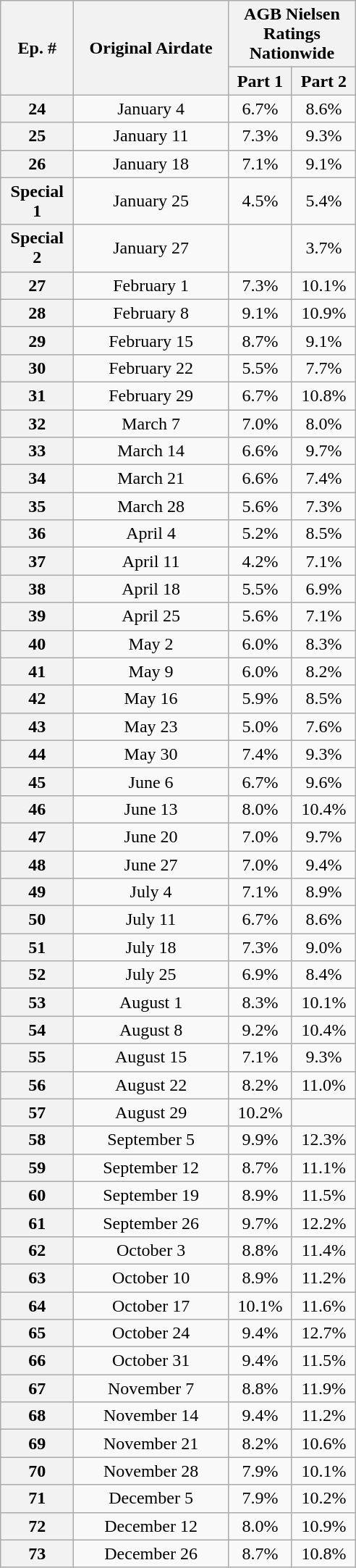<table class="wikitable" style="text-align:center">
<tr>
<th rowspan=2 style=width:60px>Ep. #</th>
<th rowspan=2 style=width:135px>Original Airdate</th>
<th colspan=2 width=110>AGB Nielsen Ratings Nationwide</th>
</tr>
<tr>
<th>Part 1</th>
<th>Part 2</th>
</tr>
<tr>
<th>24</th>
<td>January 4</td>
<td>6.7%</td>
<td>8.6%</td>
</tr>
<tr>
<th>25</th>
<td>January 11</td>
<td>7.3%</td>
<td>9.3%</td>
</tr>
<tr>
<th>26</th>
<td>January 18</td>
<td>7.1%</td>
<td>9.1%</td>
</tr>
<tr>
<th>Special 1</th>
<td>January 25</td>
<td>4.5%</td>
<td>5.4%</td>
</tr>
<tr>
<th>Special 2</th>
<td>January 27</td>
<td></td>
<td>3.7%</td>
</tr>
<tr>
<th>27</th>
<td>February 1</td>
<td>7.3%</td>
<td>10.1%</td>
</tr>
<tr>
<th>28</th>
<td>February 8</td>
<td>9.1%</td>
<td>10.9%</td>
</tr>
<tr>
<th>29</th>
<td>February 15</td>
<td>8.7%</td>
<td>9.1%</td>
</tr>
<tr>
<th>30</th>
<td>February 22</td>
<td>5.5%</td>
<td>7.7%</td>
</tr>
<tr>
<th>31</th>
<td>February 29</td>
<td>6.7%</td>
<td>10.8%</td>
</tr>
<tr>
<th>32</th>
<td>March 7</td>
<td>7.0%</td>
<td>8.0%</td>
</tr>
<tr>
<th>33</th>
<td>March 14</td>
<td>6.6%</td>
<td>9.7%</td>
</tr>
<tr>
<th>34</th>
<td>March 21</td>
<td>6.6%</td>
<td>7.4%</td>
</tr>
<tr>
<th>35</th>
<td>March 28</td>
<td>5.6%</td>
<td>7.3%</td>
</tr>
<tr>
<th>36</th>
<td>April 4</td>
<td>5.2%</td>
<td>8.5%</td>
</tr>
<tr>
<th>37</th>
<td>April 11</td>
<td>4.2%</td>
<td>7.1%</td>
</tr>
<tr>
<th>38</th>
<td>April 18</td>
<td>5.5%</td>
<td>6.9%</td>
</tr>
<tr>
<th>39</th>
<td>April 25</td>
<td>5.6%</td>
<td>7.1%</td>
</tr>
<tr>
<th>40</th>
<td>May 2</td>
<td>6.0%</td>
<td>8.3%</td>
</tr>
<tr>
<th>41</th>
<td>May 9</td>
<td>6.0%</td>
<td>8.2%</td>
</tr>
<tr>
<th>42</th>
<td>May 16</td>
<td>5.9%</td>
<td>8.5%</td>
</tr>
<tr>
<th>43</th>
<td>May 23</td>
<td>5.0%</td>
<td>7.6%</td>
</tr>
<tr>
<th>44</th>
<td>May 30</td>
<td>7.4%</td>
<td>9.3%</td>
</tr>
<tr>
<th>45</th>
<td>June 6</td>
<td>6.7%</td>
<td>9.6%</td>
</tr>
<tr>
<th>46</th>
<td>June 13</td>
<td>8.0%</td>
<td>10.4%</td>
</tr>
<tr>
<th>47</th>
<td>June 20</td>
<td>7.0%</td>
<td>9.7%</td>
</tr>
<tr>
<th>48</th>
<td>June 27</td>
<td>7.0%</td>
<td>9.4%</td>
</tr>
<tr>
<th>49</th>
<td>July 4</td>
<td>7.1%</td>
<td>8.9%</td>
</tr>
<tr>
<th>50</th>
<td>July 11</td>
<td>6.7%</td>
<td>8.6%</td>
</tr>
<tr>
<th>51</th>
<td>July 18</td>
<td>7.3%</td>
<td>9.0%</td>
</tr>
<tr>
<th>52</th>
<td>July 25</td>
<td>6.9%</td>
<td>8.4%</td>
</tr>
<tr>
<th>53</th>
<td>August 1</td>
<td>8.3%</td>
<td>10.1%</td>
</tr>
<tr>
<th>54</th>
<td>August 8</td>
<td>9.2%</td>
<td>10.4%</td>
</tr>
<tr>
<th>55</th>
<td>August 15</td>
<td>7.1%</td>
<td>9.3%</td>
</tr>
<tr>
<th>56</th>
<td>August 22</td>
<td>8.2%</td>
<td>11.0%</td>
</tr>
<tr>
<th>57</th>
<td>August 29</td>
<td>10.2%</td>
<td></td>
</tr>
<tr>
<th>58</th>
<td>September 5</td>
<td>9.9%</td>
<td>12.3%</td>
</tr>
<tr>
<th>59</th>
<td>September 12</td>
<td>8.7%</td>
<td>11.1%</td>
</tr>
<tr>
<th>60</th>
<td>September 19</td>
<td>8.9%</td>
<td>11.5%</td>
</tr>
<tr>
<th>61</th>
<td>September 26</td>
<td>9.7%</td>
<td>12.2%</td>
</tr>
<tr>
<th>62</th>
<td>October 3</td>
<td>8.8%</td>
<td>11.4%</td>
</tr>
<tr>
<th>63</th>
<td>October 10</td>
<td>8.9%</td>
<td>11.2%</td>
</tr>
<tr>
<th>64</th>
<td>October 17</td>
<td>10.1%</td>
<td>11.6%</td>
</tr>
<tr>
<th>65</th>
<td>October 24</td>
<td>9.4%</td>
<td>12.7%</td>
</tr>
<tr>
<th>66</th>
<td>October 31</td>
<td>9.4%</td>
<td>11.5%</td>
</tr>
<tr>
<th>67</th>
<td>November 7</td>
<td>8.8%</td>
<td>11.9%</td>
</tr>
<tr>
<th>68</th>
<td>November 14</td>
<td>9.4%</td>
<td>11.2%</td>
</tr>
<tr>
<th>69</th>
<td>November 21</td>
<td>8.2%</td>
<td>10.6%</td>
</tr>
<tr>
<th>70</th>
<td>November 28</td>
<td>7.9%</td>
<td>10.1%</td>
</tr>
<tr>
<th>71</th>
<td>December 5</td>
<td>7.9%</td>
<td>10.2%</td>
</tr>
<tr>
<th>72</th>
<td>December 12</td>
<td>8.0%</td>
<td>10.9%</td>
</tr>
<tr>
<th>73</th>
<td>December 26</td>
<td>8.7%</td>
<td>10.8%</td>
</tr>
</table>
